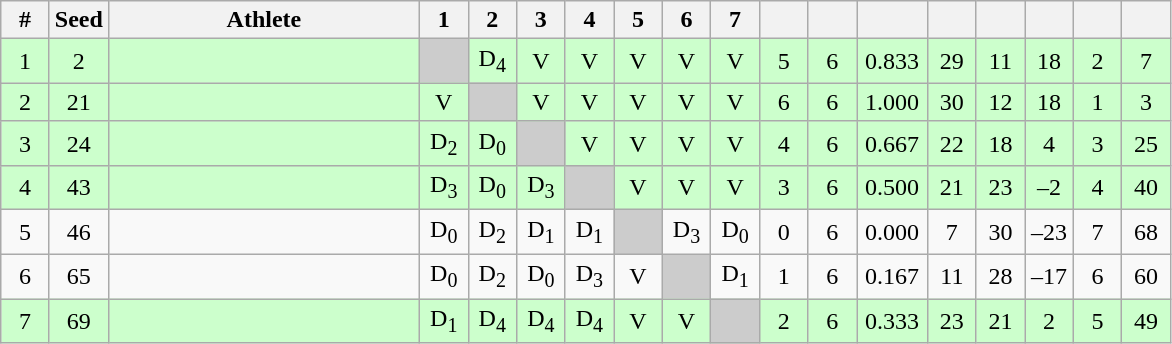<table class="wikitable" style="text-align:center">
<tr>
<th width="25">#</th>
<th width="25">Seed</th>
<th width="200">Athlete</th>
<th width="25">1</th>
<th width="25">2</th>
<th width="25">3</th>
<th width="25">4</th>
<th width="25">5</th>
<th width="25">6</th>
<th width="25">7</th>
<th width="25"></th>
<th width="25"></th>
<th width="40"></th>
<th width="25"></th>
<th width="25"></th>
<th width="25"></th>
<th width="25"></th>
<th width="25"></th>
</tr>
<tr bgcolor="ccffcc">
<td>1</td>
<td>2</td>
<td align=left></td>
<td bgcolor="#cccccc"></td>
<td>D<sub>4</sub></td>
<td>V</td>
<td>V</td>
<td>V</td>
<td>V</td>
<td>V</td>
<td>5</td>
<td>6</td>
<td>0.833</td>
<td>29</td>
<td>11</td>
<td>18</td>
<td>2</td>
<td>7</td>
</tr>
<tr bgcolor="ccffcc">
<td>2</td>
<td>21</td>
<td align=left></td>
<td>V</td>
<td bgcolor="#cccccc"></td>
<td>V</td>
<td>V</td>
<td>V</td>
<td>V</td>
<td>V</td>
<td>6</td>
<td>6</td>
<td>1.000</td>
<td>30</td>
<td>12</td>
<td>18</td>
<td>1</td>
<td>3</td>
</tr>
<tr bgcolor="ccffcc">
<td>3</td>
<td>24</td>
<td align=left></td>
<td>D<sub>2</sub></td>
<td>D<sub>0</sub></td>
<td bgcolor="#cccccc"></td>
<td>V</td>
<td>V</td>
<td>V</td>
<td>V</td>
<td>4</td>
<td>6</td>
<td>0.667</td>
<td>22</td>
<td>18</td>
<td>4</td>
<td>3</td>
<td>25</td>
</tr>
<tr bgcolor="ccffcc">
<td>4</td>
<td>43</td>
<td align=left></td>
<td>D<sub>3</sub></td>
<td>D<sub>0</sub></td>
<td>D<sub>3</sub></td>
<td bgcolor="#cccccc"></td>
<td>V</td>
<td>V</td>
<td>V</td>
<td>3</td>
<td>6</td>
<td>0.500</td>
<td>21</td>
<td>23</td>
<td>–2</td>
<td>4</td>
<td>40</td>
</tr>
<tr>
<td>5</td>
<td>46</td>
<td align=left></td>
<td>D<sub>0</sub></td>
<td>D<sub>2</sub></td>
<td>D<sub>1</sub></td>
<td>D<sub>1</sub></td>
<td bgcolor="#cccccc"></td>
<td>D<sub>3</sub></td>
<td>D<sub>0</sub></td>
<td>0</td>
<td>6</td>
<td>0.000</td>
<td>7</td>
<td>30</td>
<td>–23</td>
<td>7</td>
<td>68</td>
</tr>
<tr>
<td>6</td>
<td>65</td>
<td align=left></td>
<td>D<sub>0</sub></td>
<td>D<sub>2</sub></td>
<td>D<sub>0</sub></td>
<td>D<sub>3</sub></td>
<td>V</td>
<td bgcolor="#cccccc"></td>
<td>D<sub>1</sub></td>
<td>1</td>
<td>6</td>
<td>0.167</td>
<td>11</td>
<td>28</td>
<td>–17</td>
<td>6</td>
<td>60</td>
</tr>
<tr bgcolor="ccffcc">
<td>7</td>
<td>69</td>
<td align=left></td>
<td>D<sub>1</sub></td>
<td>D<sub>4</sub></td>
<td>D<sub>4</sub></td>
<td>D<sub>4</sub></td>
<td>V</td>
<td>V</td>
<td bgcolor="#cccccc"></td>
<td>2</td>
<td>6</td>
<td>0.333</td>
<td>23</td>
<td>21</td>
<td>2</td>
<td>5</td>
<td>49</td>
</tr>
</table>
